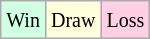<table class="wikitable">
<tr>
<td style="background-color: #d0ffe3;"><small>Win</small></td>
<td style="background-color: #ffffdd;"><small>Draw</small></td>
<td style="background-color: #ffd0e3;"><small>Loss</small></td>
</tr>
</table>
